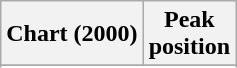<table class="wikitable sortable plainrowheaders" style="text-align:center;">
<tr>
<th scope="col">Chart (2000)</th>
<th scope="col">Peak<br>position</th>
</tr>
<tr>
</tr>
<tr>
</tr>
</table>
